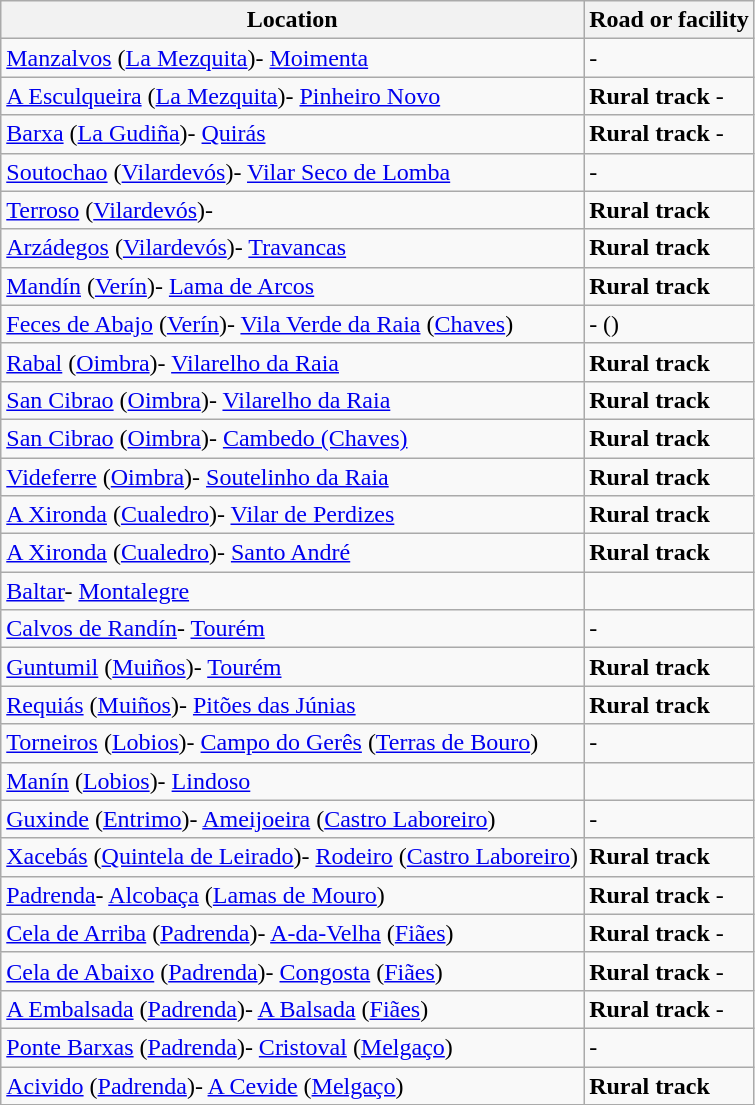<table class="wikitable">
<tr>
<th>Location</th>
<th>Road or facility</th>
</tr>
<tr>
<td> <a href='#'>Manzalvos</a> (<a href='#'>La Mezquita</a>)- <a href='#'>Moimenta</a></td>
<td> - </td>
</tr>
<tr>
<td> <a href='#'>A Esculqueira</a> (<a href='#'>La Mezquita</a>)- <a href='#'>Pinheiro Novo</a></td>
<td><strong>Rural track</strong> - </td>
</tr>
<tr>
<td> <a href='#'>Barxa</a> (<a href='#'>La Gudiña</a>)- <a href='#'>Quirás</a></td>
<td><strong>Rural track</strong> - </td>
</tr>
<tr>
<td> <a href='#'>Soutochao</a> (<a href='#'>Vilardevós</a>)- <a href='#'>Vilar Seco de Lomba</a></td>
<td> - </td>
</tr>
<tr>
<td> <a href='#'>Terroso</a> (<a href='#'>Vilardevós</a>)- </td>
<td><strong>Rural track</strong></td>
</tr>
<tr>
<td> <a href='#'>Arzádegos</a> (<a href='#'>Vilardevós</a>)- <a href='#'>Travancas</a></td>
<td><strong>Rural track</strong></td>
</tr>
<tr>
<td> <a href='#'>Mandín</a> (<a href='#'>Verín</a>)- <a href='#'>Lama de Arcos</a></td>
<td><strong>Rural track</strong></td>
</tr>
<tr>
<td> <a href='#'>Feces de Abajo</a> (<a href='#'>Verín</a>)- <a href='#'>Vila Verde da Raia</a> (<a href='#'>Chaves</a>)</td>
<td> -  ()</td>
</tr>
<tr>
<td> <a href='#'>Rabal</a> (<a href='#'>Oimbra</a>)- <a href='#'>Vilarelho da Raia</a></td>
<td><strong>Rural track</strong></td>
</tr>
<tr>
<td> <a href='#'>San Cibrao</a> (<a href='#'>Oimbra</a>)- <a href='#'>Vilarelho da Raia</a></td>
<td><strong>Rural track</strong></td>
</tr>
<tr>
<td> <a href='#'>San Cibrao</a> (<a href='#'>Oimbra</a>)- <a href='#'>Cambedo (Chaves)</a></td>
<td><strong>Rural track</strong></td>
</tr>
<tr>
<td> <a href='#'>Videferre</a> (<a href='#'>Oimbra</a>)- <a href='#'>Soutelinho da Raia</a></td>
<td><strong>Rural track</strong></td>
</tr>
<tr>
<td> <a href='#'>A Xironda</a> (<a href='#'>Cualedro</a>)- <a href='#'>Vilar de Perdizes</a></td>
<td><strong>Rural track</strong></td>
</tr>
<tr>
<td> <a href='#'>A Xironda</a> (<a href='#'>Cualedro</a>)- <a href='#'>Santo André</a></td>
<td><strong>Rural track</strong></td>
</tr>
<tr>
<td> <a href='#'>Baltar</a>- <a href='#'>Montalegre</a></td>
<td></td>
</tr>
<tr>
<td> <a href='#'>Calvos de Randín</a>- <a href='#'>Tourém</a></td>
<td> - </td>
</tr>
<tr>
<td> <a href='#'>Guntumil</a> (<a href='#'>Muiños</a>)- <a href='#'>Tourém</a></td>
<td><strong>Rural track</strong></td>
</tr>
<tr>
<td> <a href='#'>Requiás</a> (<a href='#'>Muiños</a>)- <a href='#'>Pitões das Júnias</a></td>
<td><strong>Rural track</strong></td>
</tr>
<tr>
<td> <a href='#'>Torneiros</a> (<a href='#'>Lobios</a>)- <a href='#'>Campo do Gerês</a> (<a href='#'>Terras de Bouro</a>)</td>
<td> - </td>
</tr>
<tr>
<td> <a href='#'>Manín</a> (<a href='#'>Lobios</a>)- <a href='#'>Lindoso</a></td>
<td></td>
</tr>
<tr>
<td> <a href='#'>Guxinde</a> (<a href='#'>Entrimo</a>)- <a href='#'>Ameijoeira</a> (<a href='#'>Castro Laboreiro</a>)</td>
<td> - </td>
</tr>
<tr>
<td> <a href='#'>Xacebás</a> (<a href='#'>Quintela de Leirado</a>)- <a href='#'>Rodeiro</a> (<a href='#'>Castro Laboreiro</a>)</td>
<td><strong>Rural track</strong></td>
</tr>
<tr>
<td> <a href='#'>Padrenda</a>- <a href='#'>Alcobaça</a> (<a href='#'>Lamas de Mouro</a>)</td>
<td><strong>Rural track</strong> - </td>
</tr>
<tr>
<td> <a href='#'>Cela de Arriba</a> (<a href='#'>Padrenda</a>)- <a href='#'>A-da-Velha</a> (<a href='#'>Fiães</a>)</td>
<td><strong>Rural track</strong> - </td>
</tr>
<tr>
<td> <a href='#'>Cela de Abaixo</a> (<a href='#'>Padrenda</a>)- <a href='#'>Congosta</a> (<a href='#'>Fiães</a>)</td>
<td><strong>Rural track</strong> - </td>
</tr>
<tr>
<td> <a href='#'>A Embalsada</a> (<a href='#'>Padrenda</a>)- <a href='#'>A Balsada</a> (<a href='#'>Fiães</a>)</td>
<td><strong>Rural track</strong> - </td>
</tr>
<tr>
<td> <a href='#'>Ponte Barxas</a> (<a href='#'>Padrenda</a>)- <a href='#'>Cristoval</a> (<a href='#'>Melgaço</a>)</td>
<td> - </td>
</tr>
<tr>
<td> <a href='#'>Acivido</a> (<a href='#'>Padrenda</a>)- <a href='#'>A Cevide</a> (<a href='#'>Melgaço</a>)</td>
<td><strong>Rural track</strong></td>
</tr>
</table>
